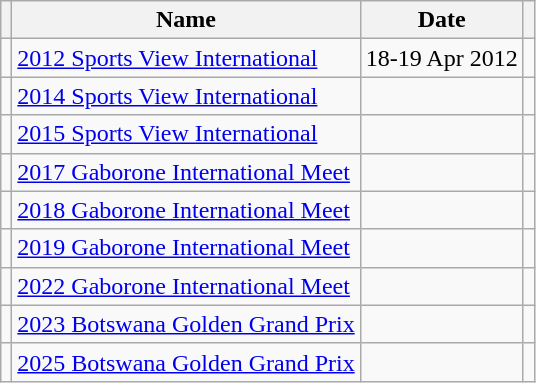<table class="wikitable sortable">
<tr>
<th></th>
<th>Name</th>
<th>Date</th>
<th></th>
</tr>
<tr>
<td></td>
<td><a href='#'>2012 Sports View International</a></td>
<td> 18-19 Apr 2012</td>
<td></td>
</tr>
<tr>
<td></td>
<td><a href='#'>2014 Sports View International</a></td>
<td></td>
<td></td>
</tr>
<tr>
<td></td>
<td><a href='#'>2015 Sports View International</a></td>
<td></td>
<td></td>
</tr>
<tr>
<td></td>
<td><a href='#'>2017 Gaborone International Meet</a></td>
<td></td>
<td></td>
</tr>
<tr>
<td></td>
<td><a href='#'>2018 Gaborone International Meet</a></td>
<td></td>
<td></td>
</tr>
<tr>
<td></td>
<td><a href='#'>2019 Gaborone International Meet</a></td>
<td></td>
<td></td>
</tr>
<tr>
<td></td>
<td><a href='#'>2022 Gaborone International Meet</a></td>
<td></td>
<td></td>
</tr>
<tr>
<td></td>
<td><a href='#'>2023 Botswana Golden Grand Prix</a></td>
<td></td>
<td></td>
</tr>
<tr>
<td></td>
<td><a href='#'>2025 Botswana Golden Grand Prix</a></td>
<td></td>
<td></td>
</tr>
</table>
